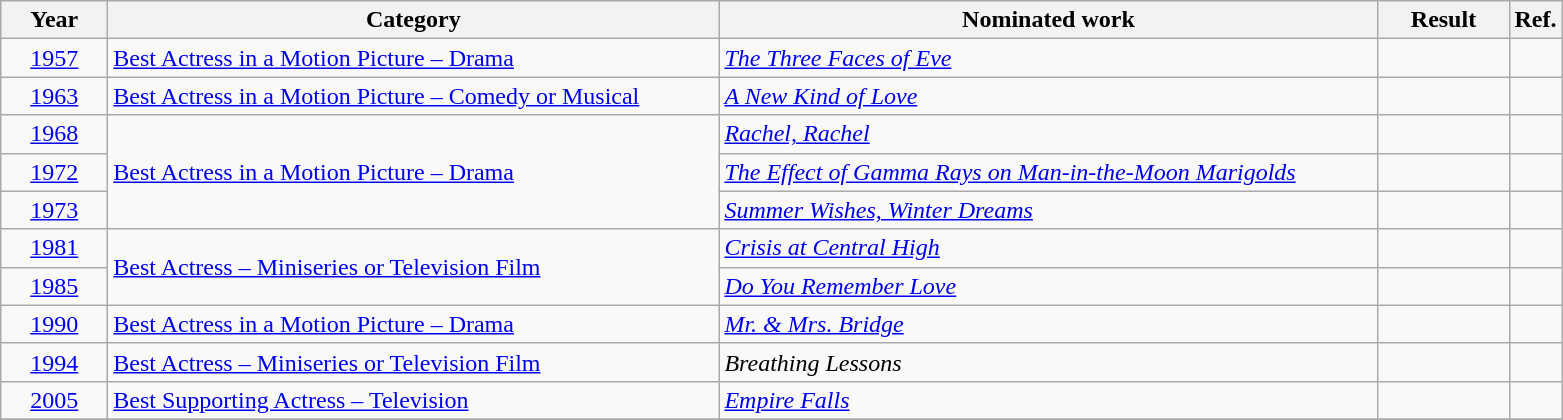<table class=wikitable>
<tr>
<th scope="col" style="width:4em;">Year</th>
<th scope="col" style="width:25em;">Category</th>
<th scope="col" style="width:27em;">Nominated work</th>
<th scope="col" style="width:5em;">Result</th>
<th>Ref.</th>
</tr>
<tr>
<td style="text-align:center;"><a href='#'>1957</a></td>
<td><a href='#'>Best Actress in a Motion Picture – Drama</a></td>
<td><em><a href='#'>The Three Faces of Eve</a></em></td>
<td></td>
<td style="text-align:center;"></td>
</tr>
<tr>
<td style="text-align:center;"><a href='#'>1963</a></td>
<td><a href='#'>Best Actress in a Motion Picture – Comedy or Musical</a></td>
<td><em><a href='#'>A New Kind of Love</a></em></td>
<td></td>
<td style="text-align:center;"></td>
</tr>
<tr>
<td style="text-align:center;"><a href='#'>1968</a></td>
<td rowspan=3><a href='#'>Best Actress in a Motion Picture – Drama</a></td>
<td><em><a href='#'>Rachel, Rachel</a></em></td>
<td></td>
<td style="text-align:center;"></td>
</tr>
<tr>
<td style="text-align:center;"><a href='#'>1972</a></td>
<td><em><a href='#'>The Effect of Gamma Rays on Man-in-the-Moon Marigolds</a></em></td>
<td></td>
<td style="text-align:center;"></td>
</tr>
<tr>
<td style="text-align:center;"><a href='#'>1973</a></td>
<td><em><a href='#'>Summer Wishes, Winter Dreams</a></em></td>
<td></td>
<td style="text-align:center;"></td>
</tr>
<tr>
<td style="text-align:center;"><a href='#'>1981</a></td>
<td rowspan=2><a href='#'>Best Actress – Miniseries or Television Film</a></td>
<td><em><a href='#'>Crisis at Central High</a></em></td>
<td></td>
<td style="text-align:center;"></td>
</tr>
<tr>
<td style="text-align:center;"><a href='#'>1985</a></td>
<td><em><a href='#'>Do You Remember Love</a></em></td>
<td></td>
<td style="text-align:center;"></td>
</tr>
<tr>
<td style="text-align:center;"><a href='#'>1990</a></td>
<td><a href='#'>Best Actress in a Motion Picture – Drama</a></td>
<td><em><a href='#'>Mr. & Mrs. Bridge</a></em></td>
<td></td>
<td style="text-align:center;"></td>
</tr>
<tr>
<td style="text-align:center;"><a href='#'>1994</a></td>
<td><a href='#'>Best Actress – Miniseries or Television Film</a></td>
<td><em>Breathing Lessons</em></td>
<td></td>
<td style="text-align:center;"></td>
</tr>
<tr>
<td style="text-align:center;"><a href='#'>2005</a></td>
<td><a href='#'>Best Supporting Actress – Television</a></td>
<td><em><a href='#'>Empire Falls</a></em></td>
<td></td>
<td style="text-align:center;"></td>
</tr>
<tr>
</tr>
</table>
